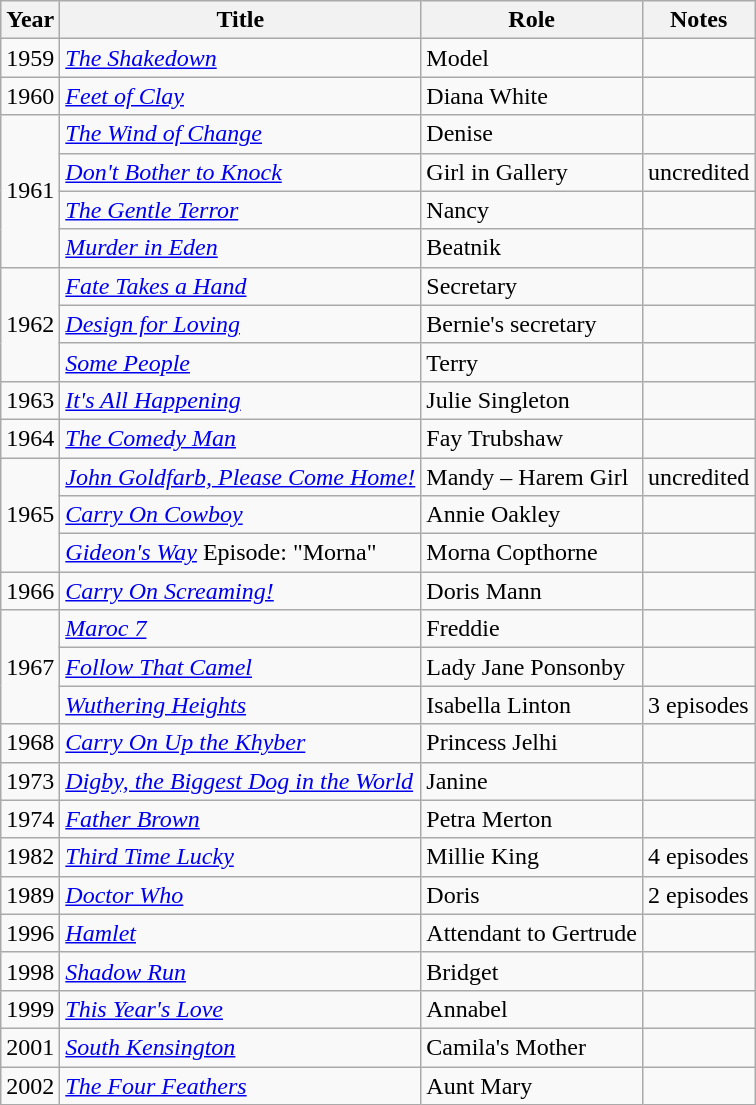<table class="wikitable sortable">
<tr>
<th>Year</th>
<th>Title</th>
<th>Role</th>
<th class = "unsortable">Notes</th>
</tr>
<tr>
<td>1959</td>
<td><em><a href='#'>The Shakedown</a></em></td>
<td>Model</td>
<td></td>
</tr>
<tr>
<td>1960</td>
<td><em><a href='#'>Feet of Clay</a></em></td>
<td>Diana White</td>
<td></td>
</tr>
<tr>
<td rowspan=4>1961</td>
<td><em><a href='#'>The Wind of Change</a></em></td>
<td>Denise</td>
<td></td>
</tr>
<tr>
<td><em><a href='#'>Don't Bother to Knock</a></em></td>
<td>Girl in Gallery</td>
<td>uncredited</td>
</tr>
<tr>
<td><em><a href='#'>The Gentle Terror</a></em></td>
<td>Nancy</td>
<td></td>
</tr>
<tr>
<td><em><a href='#'>Murder in Eden</a></em></td>
<td>Beatnik</td>
<td></td>
</tr>
<tr>
<td rowspan=3>1962</td>
<td><em><a href='#'>Fate Takes a Hand</a></em></td>
<td>Secretary</td>
<td></td>
</tr>
<tr>
<td><em><a href='#'>Design for Loving</a></em></td>
<td>Bernie's secretary</td>
<td></td>
</tr>
<tr>
<td><em><a href='#'>Some People</a></em></td>
<td>Terry</td>
<td></td>
</tr>
<tr>
<td>1963</td>
<td><em><a href='#'>It's All Happening</a></em></td>
<td>Julie Singleton</td>
<td></td>
</tr>
<tr>
<td>1964</td>
<td><em><a href='#'>The Comedy Man</a></em></td>
<td>Fay Trubshaw</td>
<td></td>
</tr>
<tr>
<td rowspan=3>1965</td>
<td><em><a href='#'>John Goldfarb, Please Come Home!</a></em></td>
<td>Mandy – Harem Girl</td>
<td>uncredited</td>
</tr>
<tr>
<td><em><a href='#'>Carry On Cowboy</a></em></td>
<td>Annie Oakley</td>
<td></td>
</tr>
<tr>
<td><em><a href='#'>Gideon's Way</a></em> Episode: "Morna"</td>
<td>Morna Copthorne</td>
<td></td>
</tr>
<tr>
<td>1966</td>
<td><em><a href='#'>Carry On Screaming!</a></em></td>
<td>Doris Mann</td>
<td></td>
</tr>
<tr>
<td rowspan=3>1967</td>
<td><em><a href='#'>Maroc 7</a></em></td>
<td>Freddie</td>
<td></td>
</tr>
<tr>
<td><em><a href='#'>Follow That Camel</a></em></td>
<td>Lady Jane Ponsonby</td>
<td></td>
</tr>
<tr>
<td><em><a href='#'>Wuthering Heights</a></em></td>
<td>Isabella Linton</td>
<td>3 episodes</td>
</tr>
<tr>
<td>1968</td>
<td><em><a href='#'>Carry On Up the Khyber</a></em></td>
<td>Princess Jelhi</td>
<td></td>
</tr>
<tr>
<td>1973</td>
<td><em><a href='#'>Digby, the Biggest Dog in the World</a></em></td>
<td>Janine</td>
<td></td>
</tr>
<tr>
<td>1974</td>
<td><em><a href='#'>Father Brown</a></em></td>
<td>Petra Merton</td>
<td></td>
</tr>
<tr>
<td>1982</td>
<td><em><a href='#'>Third Time Lucky</a></em></td>
<td>Millie King</td>
<td>4 episodes</td>
</tr>
<tr>
<td>1989</td>
<td><em><a href='#'>Doctor Who</a></em></td>
<td>Doris</td>
<td>2 episodes</td>
</tr>
<tr>
<td>1996</td>
<td><em><a href='#'>Hamlet</a></em></td>
<td>Attendant to Gertrude</td>
<td></td>
</tr>
<tr>
<td>1998</td>
<td><em><a href='#'>Shadow Run</a></em></td>
<td>Bridget</td>
<td></td>
</tr>
<tr>
<td>1999</td>
<td><em><a href='#'>This Year's Love</a></em></td>
<td>Annabel</td>
<td></td>
</tr>
<tr>
<td>2001</td>
<td><em><a href='#'>South Kensington</a></em></td>
<td>Camila's Mother</td>
<td></td>
</tr>
<tr>
<td>2002</td>
<td><em><a href='#'>The Four Feathers</a></em></td>
<td>Aunt Mary</td>
<td></td>
</tr>
</table>
